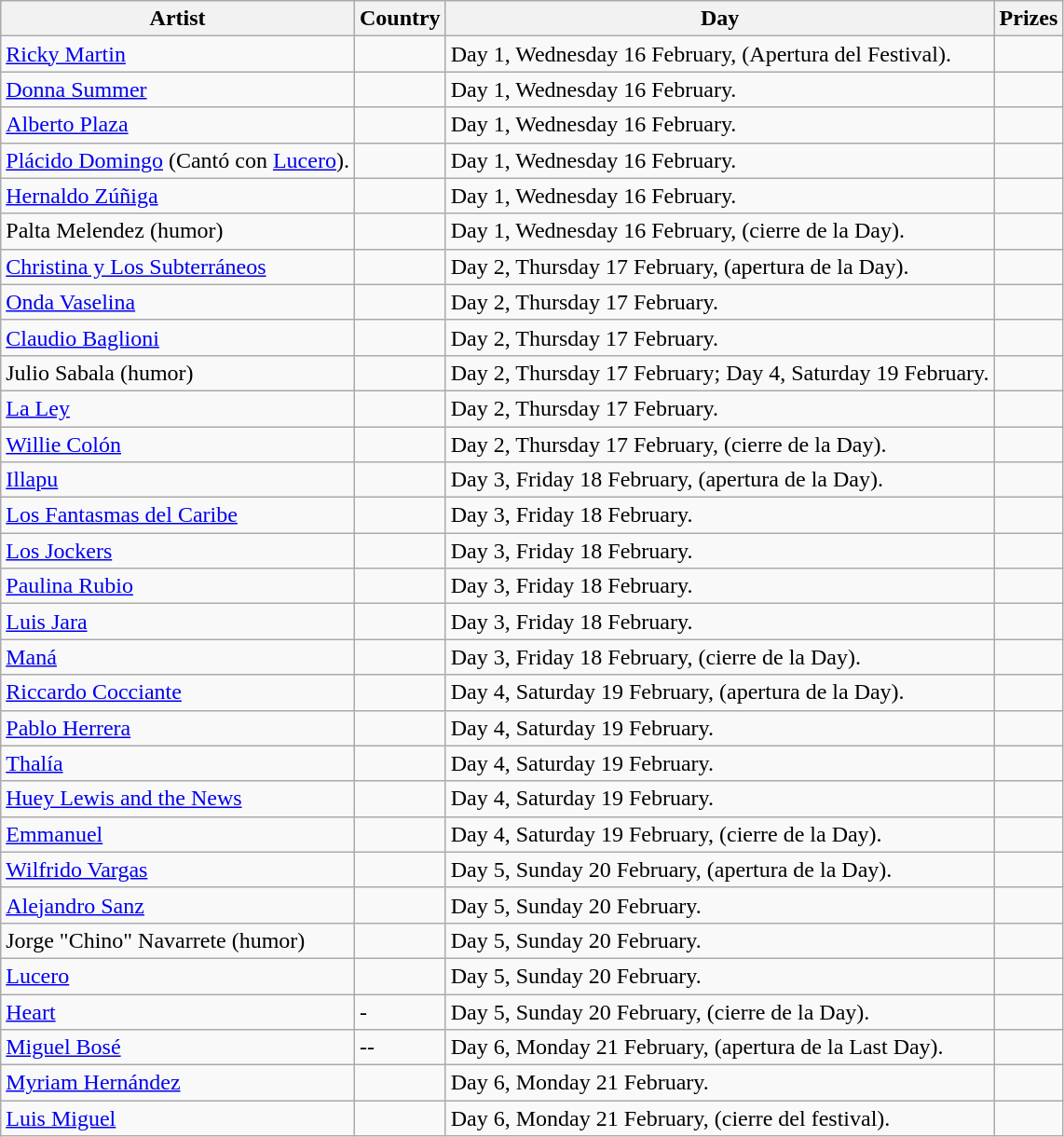<table class="wikitable">
<tr>
<th>Artist</th>
<th>Country</th>
<th>Day</th>
<th>Prizes</th>
</tr>
<tr>
<td><a href='#'>Ricky Martin</a></td>
<td></td>
<td>Day 1, Wednesday 16 February, (Apertura del Festival).</td>
<td></td>
</tr>
<tr>
<td><a href='#'>Donna Summer</a></td>
<td></td>
<td>Day 1, Wednesday 16 February.</td>
<td></td>
</tr>
<tr>
<td><a href='#'>Alberto Plaza</a></td>
<td></td>
<td>Day 1, Wednesday 16 February.</td>
<td></td>
</tr>
<tr>
<td><a href='#'>Plácido Domingo</a> (Cantó con <a href='#'>Lucero</a>).</td>
<td></td>
<td>Day 1, Wednesday 16 February.</td>
<td></td>
</tr>
<tr>
<td><a href='#'>Hernaldo Zúñiga</a></td>
<td></td>
<td>Day 1, Wednesday 16 February.</td>
<td></td>
</tr>
<tr>
<td>Palta Melendez (humor)</td>
<td></td>
<td>Day 1, Wednesday 16 February, (cierre de la Day).</td>
<td></td>
</tr>
<tr>
<td><a href='#'>Christina y Los Subterráneos</a></td>
<td></td>
<td>Day 2, Thursday 17 February, (apertura de la Day).</td>
<td></td>
</tr>
<tr>
<td><a href='#'>Onda Vaselina</a></td>
<td></td>
<td>Day 2, Thursday 17 February.</td>
<td></td>
</tr>
<tr>
<td><a href='#'>Claudio Baglioni</a></td>
<td></td>
<td>Day 2, Thursday 17 February.</td>
<td></td>
</tr>
<tr>
<td>Julio Sabala (humor)</td>
<td></td>
<td>Day 2, Thursday 17 February; Day 4, Saturday 19 February.</td>
<td></td>
</tr>
<tr>
<td><a href='#'>La Ley</a></td>
<td></td>
<td>Day 2, Thursday 17 February.</td>
<td></td>
</tr>
<tr>
<td><a href='#'>Willie Colón</a></td>
<td></td>
<td>Day 2, Thursday 17 February, (cierre de la Day).</td>
<td></td>
</tr>
<tr>
<td><a href='#'>Illapu</a></td>
<td></td>
<td>Day 3, Friday 18 February, (apertura de la Day).</td>
<td></td>
</tr>
<tr>
<td><a href='#'>Los Fantasmas del Caribe</a></td>
<td></td>
<td>Day 3, Friday 18 February.</td>
<td></td>
</tr>
<tr>
<td><a href='#'>Los Jockers</a></td>
<td></td>
<td>Day 3, Friday 18 February.</td>
<td></td>
</tr>
<tr>
<td><a href='#'>Paulina Rubio</a></td>
<td></td>
<td>Day 3, Friday 18 February.</td>
<td></td>
</tr>
<tr>
<td><a href='#'>Luis Jara</a></td>
<td></td>
<td>Day 3, Friday 18 February.</td>
<td></td>
</tr>
<tr>
<td><a href='#'>Maná</a></td>
<td></td>
<td>Day 3, Friday 18 February, (cierre de la Day).</td>
<td></td>
</tr>
<tr>
<td><a href='#'>Riccardo Cocciante</a></td>
<td></td>
<td>Day 4, Saturday 19 February, (apertura de la Day).</td>
<td></td>
</tr>
<tr>
<td><a href='#'>Pablo Herrera</a></td>
<td></td>
<td>Day 4, Saturday 19 February.</td>
<td></td>
</tr>
<tr>
<td><a href='#'>Thalía</a></td>
<td></td>
<td>Day 4, Saturday 19 February.</td>
<td></td>
</tr>
<tr>
<td><a href='#'>Huey Lewis and the News</a></td>
<td></td>
<td>Day 4, Saturday 19 February.</td>
<td></td>
</tr>
<tr>
<td><a href='#'>Emmanuel</a></td>
<td></td>
<td>Day 4, Saturday 19 February, (cierre de la Day).</td>
<td></td>
</tr>
<tr>
<td><a href='#'>Wilfrido Vargas</a></td>
<td></td>
<td>Day 5, Sunday 20 February, (apertura de la Day).</td>
<td></td>
</tr>
<tr>
<td><a href='#'>Alejandro Sanz</a></td>
<td></td>
<td>Day 5, Sunday 20 February.</td>
<td></td>
</tr>
<tr>
<td>Jorge "Chino" Navarrete (humor)</td>
<td></td>
<td>Day 5, Sunday 20 February.</td>
<td></td>
</tr>
<tr>
<td><a href='#'>Lucero</a></td>
<td></td>
<td>Day 5, Sunday 20 February.</td>
<td></td>
</tr>
<tr>
<td><a href='#'>Heart</a></td>
<td>-</td>
<td>Day 5, Sunday 20 February, (cierre de la Day).</td>
<td></td>
</tr>
<tr>
<td><a href='#'>Miguel Bosé</a></td>
<td>--</td>
<td>Day 6, Monday 21 February, (apertura de la Last Day).</td>
<td></td>
</tr>
<tr>
<td><a href='#'>Myriam Hernández</a></td>
<td></td>
<td>Day 6, Monday 21 February.</td>
<td></td>
</tr>
<tr>
<td><a href='#'>Luis Miguel</a></td>
<td></td>
<td>Day 6, Monday 21 February, (cierre del festival).</td>
<td></td>
</tr>
</table>
